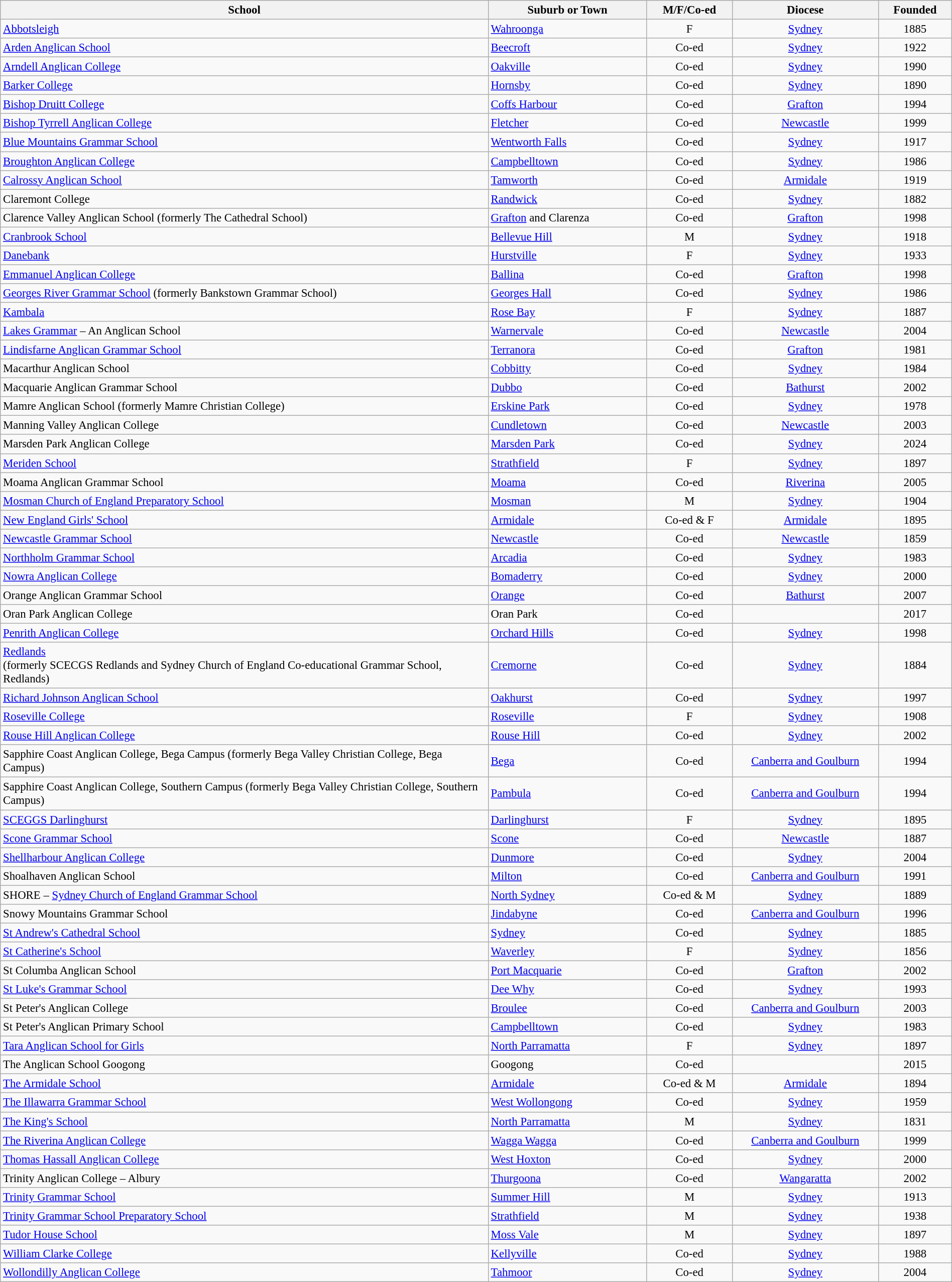<table class="wikitable sortable" style="font-size:95%" border="1" cellpadding="2" cellspacing=0 width="100%">
<tr bgcolor="#efefef" align="center">
<th width=40%>School</th>
<th width=13%>Suburb or Town</th>
<th width=7%>M/F/Co-ed</th>
<th width=12%>Diocese</th>
<th width=6%>Founded</th>
</tr>
<tr>
<td><a href='#'>Abbotsleigh</a></td>
<td><a href='#'>Wahroonga</a></td>
<td align="center">F</td>
<td align="center"><a href='#'>Sydney</a></td>
<td align="center">1885</td>
</tr>
<tr>
<td><a href='#'>Arden Anglican School</a></td>
<td><a href='#'>Beecroft</a></td>
<td align="center">Co-ed</td>
<td align="center"><a href='#'>Sydney</a></td>
<td align="center">1922</td>
</tr>
<tr>
<td><a href='#'>Arndell Anglican College</a></td>
<td><a href='#'>Oakville</a></td>
<td align="center">Co-ed</td>
<td align="center"><a href='#'>Sydney</a></td>
<td align="center">1990</td>
</tr>
<tr>
<td><a href='#'>Barker College</a></td>
<td><a href='#'>Hornsby</a></td>
<td align="center">Co-ed</td>
<td align="center"><a href='#'>Sydney</a></td>
<td align="center">1890</td>
</tr>
<tr>
<td><a href='#'>Bishop Druitt College</a></td>
<td><a href='#'>Coffs Harbour</a></td>
<td align="center">Co-ed</td>
<td align="center"><a href='#'>Grafton</a></td>
<td align="center">1994</td>
</tr>
<tr>
<td><a href='#'>Bishop Tyrrell Anglican College</a></td>
<td><a href='#'>Fletcher</a></td>
<td align="center">Co-ed</td>
<td align="center"><a href='#'>Newcastle</a></td>
<td align="center">1999</td>
</tr>
<tr>
<td><a href='#'>Blue Mountains Grammar School</a></td>
<td><a href='#'>Wentworth Falls</a></td>
<td align="center">Co-ed</td>
<td align="center"><a href='#'>Sydney</a></td>
<td align="center">1917</td>
</tr>
<tr>
<td><a href='#'>Broughton Anglican College</a></td>
<td><a href='#'>Campbelltown</a></td>
<td align="center">Co-ed</td>
<td align="center"><a href='#'>Sydney</a></td>
<td align="center">1986</td>
</tr>
<tr>
<td><a href='#'>Calrossy Anglican School</a></td>
<td><a href='#'>Tamworth</a></td>
<td align="center">Co-ed</td>
<td align="center"><a href='#'>Armidale</a></td>
<td align="center">1919</td>
</tr>
<tr>
<td>Claremont College</td>
<td><a href='#'>Randwick</a></td>
<td align="center">Co-ed</td>
<td align="center"><a href='#'>Sydney</a></td>
<td align="center">1882</td>
</tr>
<tr>
<td>Clarence Valley Anglican School (formerly The Cathedral School)</td>
<td><a href='#'>Grafton</a> and Clarenza</td>
<td align="center">Co-ed</td>
<td align="center"><a href='#'>Grafton</a></td>
<td align="center">1998</td>
</tr>
<tr>
<td><a href='#'>Cranbrook School</a></td>
<td><a href='#'>Bellevue Hill</a></td>
<td align="center">M</td>
<td align="center"><a href='#'>Sydney</a></td>
<td align="center">1918</td>
</tr>
<tr>
<td><a href='#'>Danebank</a></td>
<td><a href='#'>Hurstville</a></td>
<td align="center">F</td>
<td align="center"><a href='#'>Sydney</a></td>
<td align="center">1933</td>
</tr>
<tr>
<td><a href='#'>Emmanuel Anglican College</a></td>
<td><a href='#'>Ballina</a></td>
<td align="center">Co-ed</td>
<td align="center"><a href='#'>Grafton</a></td>
<td align="center">1998</td>
</tr>
<tr>
<td><a href='#'>Georges River Grammar School</a> (formerly Bankstown Grammar School)</td>
<td><a href='#'>Georges Hall</a></td>
<td align="center">Co-ed</td>
<td align="center"><a href='#'>Sydney</a></td>
<td align="center">1986</td>
</tr>
<tr>
<td><a href='#'>Kambala</a></td>
<td><a href='#'>Rose Bay</a></td>
<td align="center">F</td>
<td align="center"><a href='#'>Sydney</a></td>
<td align="center">1887</td>
</tr>
<tr>
<td><a href='#'>Lakes Grammar</a> – An Anglican School</td>
<td><a href='#'>Warnervale</a></td>
<td align="center">Co-ed</td>
<td align="center"><a href='#'>Newcastle</a></td>
<td align="center">2004</td>
</tr>
<tr>
<td><a href='#'>Lindisfarne Anglican Grammar School</a></td>
<td><a href='#'>Terranora</a></td>
<td align="center">Co-ed</td>
<td align="center"><a href='#'>Grafton</a></td>
<td align="center">1981</td>
</tr>
<tr>
<td>Macarthur Anglican School</td>
<td><a href='#'>Cobbitty</a></td>
<td align="center">Co-ed</td>
<td align="center"><a href='#'>Sydney</a></td>
<td align="center">1984</td>
</tr>
<tr>
<td>Macquarie Anglican Grammar School</td>
<td><a href='#'>Dubbo</a></td>
<td align="center">Co-ed</td>
<td align="center"><a href='#'>Bathurst</a></td>
<td align="center">2002</td>
</tr>
<tr>
<td>Mamre Anglican School (formerly Mamre Christian College)</td>
<td><a href='#'>Erskine Park</a></td>
<td align="center">Co-ed</td>
<td align="center"><a href='#'>Sydney</a></td>
<td align="center">1978</td>
</tr>
<tr>
<td>Manning Valley Anglican College</td>
<td><a href='#'>Cundletown</a></td>
<td align="center">Co-ed</td>
<td align="center"><a href='#'>Newcastle</a></td>
<td align="center">2003</td>
</tr>
<tr>
<td>Marsden Park Anglican College</td>
<td><a href='#'>Marsden Park</a></td>
<td align="center">Co-ed</td>
<td align="center"><a href='#'>Sydney</a></td>
<td align="center">2024</td>
</tr>
<tr>
<td><a href='#'>Meriden School</a></td>
<td><a href='#'>Strathfield</a></td>
<td align="center">F</td>
<td align="center"><a href='#'>Sydney</a></td>
<td align="center">1897</td>
</tr>
<tr>
<td>Moama Anglican Grammar School</td>
<td><a href='#'>Moama</a></td>
<td align="center">Co-ed</td>
<td align="center"><a href='#'>Riverina</a></td>
<td align="center">2005</td>
</tr>
<tr>
<td><a href='#'>Mosman Church of England Preparatory School</a></td>
<td><a href='#'>Mosman</a></td>
<td align="center">M</td>
<td align="center"><a href='#'>Sydney</a></td>
<td align="center">1904</td>
</tr>
<tr>
<td><a href='#'>New England Girls' School</a></td>
<td><a href='#'>Armidale</a></td>
<td align="center">Co-ed & F</td>
<td align="center"><a href='#'>Armidale</a></td>
<td align="center">1895</td>
</tr>
<tr>
<td><a href='#'>Newcastle Grammar School</a></td>
<td><a href='#'>Newcastle</a></td>
<td align="center">Co-ed</td>
<td align="center"><a href='#'>Newcastle</a></td>
<td align="center">1859</td>
</tr>
<tr>
<td><a href='#'>Northholm Grammar School</a></td>
<td><a href='#'>Arcadia</a></td>
<td align="center">Co-ed</td>
<td align="center"><a href='#'>Sydney</a></td>
<td align="center">1983</td>
</tr>
<tr>
<td><a href='#'>Nowra Anglican College</a></td>
<td><a href='#'>Bomaderry</a></td>
<td align="center">Co-ed</td>
<td align="center"><a href='#'>Sydney</a></td>
<td align="center">2000</td>
</tr>
<tr>
<td>Orange Anglican Grammar School</td>
<td><a href='#'>Orange</a></td>
<td align="center">Co-ed</td>
<td align="center"><a href='#'>Bathurst</a></td>
<td align="center">2007</td>
</tr>
<tr>
<td>Oran Park Anglican College</td>
<td>Oran Park</td>
<td align="center">Co-ed</td>
<td align="center"></td>
<td align="center">2017</td>
</tr>
<tr>
<td><a href='#'>Penrith Anglican College</a></td>
<td><a href='#'>Orchard Hills</a></td>
<td align="center">Co-ed</td>
<td align="center"><a href='#'>Sydney</a></td>
<td align="center">1998</td>
</tr>
<tr>
<td><a href='#'>Redlands</a><br>(formerly SCECGS Redlands and Sydney Church of England Co-educational Grammar School, Redlands)</td>
<td><a href='#'>Cremorne</a></td>
<td align="center">Co-ed</td>
<td align="center"><a href='#'>Sydney</a></td>
<td align="center">1884</td>
</tr>
<tr>
<td><a href='#'>Richard Johnson Anglican School</a></td>
<td><a href='#'>Oakhurst</a></td>
<td align="center">Co-ed</td>
<td align="center"><a href='#'>Sydney</a></td>
<td align="center">1997</td>
</tr>
<tr>
<td><a href='#'>Roseville College</a></td>
<td><a href='#'>Roseville</a></td>
<td align="center">F</td>
<td align="center"><a href='#'>Sydney</a></td>
<td align="center">1908</td>
</tr>
<tr>
<td><a href='#'>Rouse Hill Anglican College</a></td>
<td><a href='#'>Rouse Hill</a></td>
<td align="center">Co-ed</td>
<td align="center"><a href='#'>Sydney</a></td>
<td align="center">2002</td>
</tr>
<tr>
<td>Sapphire Coast Anglican College, Bega Campus (formerly Bega Valley Christian College, Bega Campus)</td>
<td><a href='#'>Bega</a></td>
<td align="center">Co-ed</td>
<td align="center"><a href='#'>Canberra and Goulburn</a></td>
<td align="center">1994</td>
</tr>
<tr>
<td>Sapphire Coast Anglican College, Southern Campus (formerly Bega Valley Christian College, Southern Campus)</td>
<td><a href='#'>Pambula</a></td>
<td align="center">Co-ed</td>
<td align="center"><a href='#'>Canberra and Goulburn</a></td>
<td align="center">1994</td>
</tr>
<tr>
<td><a href='#'>SCEGGS Darlinghurst</a></td>
<td><a href='#'>Darlinghurst</a></td>
<td align="center">F</td>
<td align="center"><a href='#'>Sydney</a></td>
<td align="center">1895</td>
</tr>
<tr>
<td><a href='#'>Scone Grammar School</a></td>
<td><a href='#'>Scone</a></td>
<td align="center">Co-ed</td>
<td align="center"><a href='#'>Newcastle</a></td>
<td align="center">1887</td>
</tr>
<tr>
<td><a href='#'>Shellharbour Anglican College</a></td>
<td><a href='#'>Dunmore</a></td>
<td align="center">Co-ed</td>
<td align="center"><a href='#'>Sydney</a></td>
<td align="center">2004</td>
</tr>
<tr>
<td>Shoalhaven Anglican School</td>
<td><a href='#'>Milton</a></td>
<td align="center">Co-ed</td>
<td align="center"><a href='#'>Canberra and Goulburn</a></td>
<td align="center">1991</td>
</tr>
<tr>
<td>SHORE – <a href='#'>Sydney Church of England Grammar School</a></td>
<td><a href='#'>North Sydney</a></td>
<td align="center">Co-ed & M</td>
<td align="center"><a href='#'>Sydney</a></td>
<td align="center">1889</td>
</tr>
<tr>
<td>Snowy Mountains Grammar School</td>
<td><a href='#'>Jindabyne</a></td>
<td align="center">Co-ed</td>
<td align="center"><a href='#'>Canberra and Goulburn</a></td>
<td align="center">1996</td>
</tr>
<tr>
<td><a href='#'>St Andrew's Cathedral School</a></td>
<td><a href='#'>Sydney</a></td>
<td align="center">Co-ed</td>
<td align="center"><a href='#'>Sydney</a></td>
<td align="center">1885</td>
</tr>
<tr>
<td><a href='#'>St Catherine's School</a></td>
<td><a href='#'>Waverley</a></td>
<td align="center">F</td>
<td align="center"><a href='#'>Sydney</a></td>
<td align="center">1856</td>
</tr>
<tr>
<td>St Columba Anglican School</td>
<td><a href='#'>Port Macquarie</a></td>
<td align="center">Co-ed</td>
<td align="center"><a href='#'>Grafton</a></td>
<td align="center">2002</td>
</tr>
<tr>
<td><a href='#'>St Luke's Grammar School</a></td>
<td><a href='#'>Dee Why</a></td>
<td align="center">Co-ed</td>
<td align="center"><a href='#'>Sydney</a></td>
<td align="center">1993</td>
</tr>
<tr>
<td>St Peter's Anglican College</td>
<td><a href='#'>Broulee</a></td>
<td align="center">Co-ed</td>
<td align="center"><a href='#'>Canberra and Goulburn</a></td>
<td align="center">2003</td>
</tr>
<tr>
<td>St Peter's Anglican Primary School</td>
<td><a href='#'>Campbelltown</a></td>
<td align="center">Co-ed</td>
<td align="center"><a href='#'>Sydney</a></td>
<td align="center">1983</td>
</tr>
<tr>
<td><a href='#'>Tara Anglican School for Girls</a></td>
<td><a href='#'>North Parramatta</a></td>
<td align="center">F</td>
<td align="center"><a href='#'>Sydney</a></td>
<td align="center">1897</td>
</tr>
<tr>
<td>The Anglican School Googong</td>
<td>Googong</td>
<td align="center">Co-ed</td>
<td align="center"></td>
<td align="center">2015</td>
</tr>
<tr>
<td><a href='#'>The Armidale School</a></td>
<td><a href='#'>Armidale</a></td>
<td align="center">Co-ed & M</td>
<td align="center"><a href='#'>Armidale</a></td>
<td align="center">1894</td>
</tr>
<tr>
<td><a href='#'>The Illawarra Grammar School</a></td>
<td><a href='#'>West Wollongong</a></td>
<td align="center">Co-ed</td>
<td align="center"><a href='#'>Sydney</a></td>
<td align="center">1959</td>
</tr>
<tr>
<td><a href='#'>The King's School</a></td>
<td><a href='#'>North Parramatta</a></td>
<td align="center">M</td>
<td align="center"><a href='#'>Sydney</a></td>
<td align="center">1831</td>
</tr>
<tr>
<td><a href='#'>The Riverina Anglican College</a></td>
<td><a href='#'>Wagga Wagga</a></td>
<td align="center">Co-ed</td>
<td align="center"><a href='#'>Canberra and Goulburn</a></td>
<td align="center">1999</td>
</tr>
<tr>
<td><a href='#'>Thomas Hassall Anglican College</a></td>
<td><a href='#'>West Hoxton</a></td>
<td align="center">Co-ed</td>
<td align="center"><a href='#'>Sydney</a></td>
<td align="center">2000</td>
</tr>
<tr>
<td>Trinity Anglican College – Albury</td>
<td><a href='#'>Thurgoona</a></td>
<td align="center">Co-ed</td>
<td align="center"><a href='#'>Wangaratta</a></td>
<td align="center">2002</td>
</tr>
<tr>
<td><a href='#'>Trinity Grammar School</a></td>
<td><a href='#'>Summer Hill</a></td>
<td align="center">M</td>
<td align="center"><a href='#'>Sydney</a></td>
<td align="center">1913</td>
</tr>
<tr>
<td><a href='#'>Trinity Grammar School Preparatory School</a></td>
<td><a href='#'>Strathfield</a></td>
<td align="center">M</td>
<td align="center"><a href='#'>Sydney</a></td>
<td align="center">1938</td>
</tr>
<tr>
<td><a href='#'>Tudor House School</a></td>
<td><a href='#'>Moss Vale</a></td>
<td align="center">M</td>
<td align="center"><a href='#'>Sydney</a></td>
<td align="center">1897</td>
</tr>
<tr>
<td><a href='#'>William Clarke College</a></td>
<td><a href='#'>Kellyville</a></td>
<td align="center">Co-ed</td>
<td align="center"><a href='#'>Sydney</a></td>
<td align="center">1988</td>
</tr>
<tr>
<td><a href='#'>Wollondilly Anglican College</a></td>
<td><a href='#'>Tahmoor</a></td>
<td align="center">Co-ed</td>
<td align="center"><a href='#'>Sydney</a></td>
<td align="center">2004</td>
</tr>
</table>
